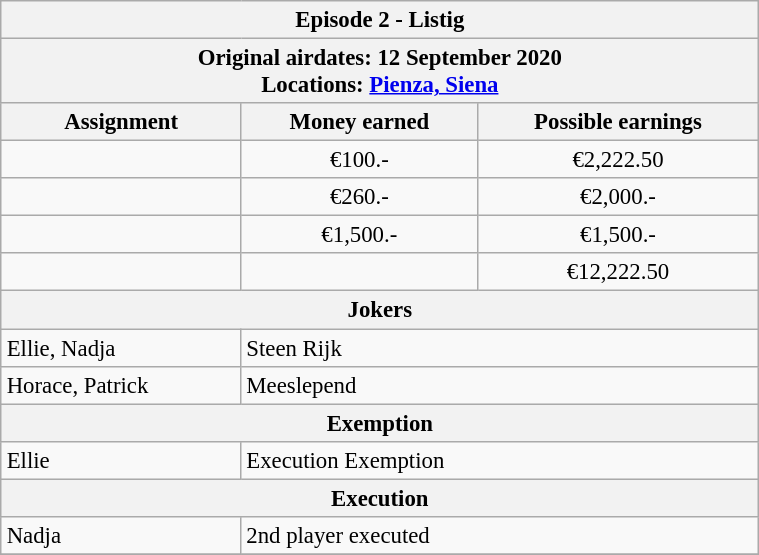<table class="wikitable" align="right" style="font-size: 95%; margin: 10px; width:40%">
<tr>
<th colspan=3>Episode 2 - Listig</th>
</tr>
<tr>
<th colspan=3>Original airdates: 12 September 2020<br>Locations: <a href='#'>Pienza, Siena</a></th>
</tr>
<tr>
<th>Assignment</th>
<th>Money earned</th>
<th>Possible earnings</th>
</tr>
<tr>
<td></td>
<td align="center">€100.-</td>
<td align="center">€2,222.50</td>
</tr>
<tr>
<td></td>
<td align="center">€260.-</td>
<td align="center">€2,000.-</td>
</tr>
<tr>
<td></td>
<td align="center">€1,500.-</td>
<td align="center">€1,500.-</td>
</tr>
<tr>
<td><strong></strong></td>
<td align="center"><strong></strong></td>
<td align="center">€12,222.50</td>
</tr>
<tr>
<th colspan=3>Jokers</th>
</tr>
<tr>
<td>Ellie, Nadja</td>
<td colspan=2>Steen Rijk</td>
</tr>
<tr>
<td>Horace, Patrick</td>
<td colspan=2>Meeslepend</td>
</tr>
<tr>
<th colspan=3>Exemption</th>
</tr>
<tr>
<td>Ellie</td>
<td colspan=2>Execution Exemption</td>
</tr>
<tr>
<th colspan=3>Execution</th>
</tr>
<tr>
<td>Nadja</td>
<td colspan=2>2nd player executed</td>
</tr>
<tr>
</tr>
</table>
